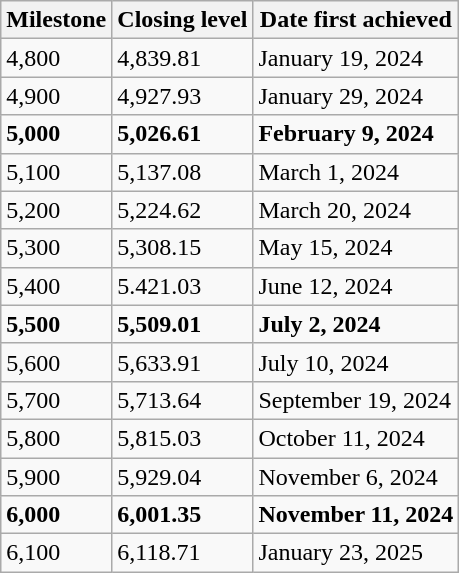<table class="wikitable">
<tr>
<th>Milestone</th>
<th>Closing level</th>
<th>Date first achieved</th>
</tr>
<tr>
<td>4,800</td>
<td>4,839.81</td>
<td>January 19, 2024</td>
</tr>
<tr>
<td>4,900</td>
<td>4,927.93</td>
<td>January 29, 2024</td>
</tr>
<tr>
<td><strong>5,000</strong></td>
<td><strong>5,026.61</strong></td>
<td><strong>February 9, 2024</strong></td>
</tr>
<tr>
<td>5,100</td>
<td>5,137.08</td>
<td>March 1, 2024</td>
</tr>
<tr>
<td>5,200</td>
<td>5,224.62</td>
<td>March 20, 2024</td>
</tr>
<tr>
<td>5,300</td>
<td>5,308.15</td>
<td>May 15, 2024</td>
</tr>
<tr>
<td>5,400</td>
<td>5.421.03</td>
<td>June 12, 2024</td>
</tr>
<tr>
<td><strong>5,500</strong></td>
<td><strong>5,509.01</strong></td>
<td><strong>July 2, 2024</strong></td>
</tr>
<tr>
<td>5,600</td>
<td>5,633.91</td>
<td>July 10, 2024</td>
</tr>
<tr>
<td>5,700</td>
<td>5,713.64</td>
<td>September 19, 2024</td>
</tr>
<tr>
<td>5,800</td>
<td>5,815.03</td>
<td>October 11, 2024</td>
</tr>
<tr>
<td>5,900</td>
<td>5,929.04</td>
<td>November 6, 2024</td>
</tr>
<tr>
<td><strong>6,000</strong></td>
<td><strong>6,001.35</strong></td>
<td><strong>November 11, 2024</strong></td>
</tr>
<tr>
<td>6,100</td>
<td>6,118.71</td>
<td>January 23, 2025</td>
</tr>
</table>
